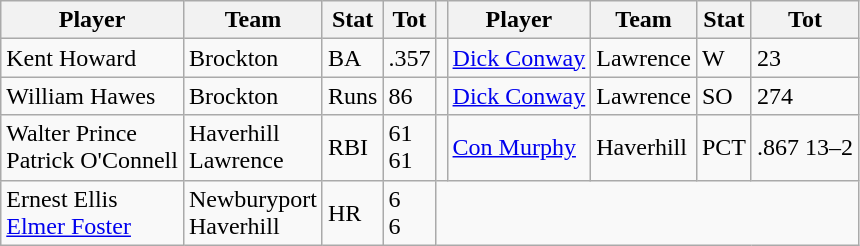<table class="wikitable">
<tr>
<th>Player</th>
<th>Team</th>
<th>Stat</th>
<th>Tot</th>
<th></th>
<th>Player</th>
<th>Team</th>
<th>Stat</th>
<th>Tot</th>
</tr>
<tr>
<td>Kent Howard</td>
<td>Brockton</td>
<td>BA</td>
<td>.357</td>
<td></td>
<td><a href='#'>Dick Conway</a></td>
<td>Lawrence</td>
<td>W</td>
<td>23</td>
</tr>
<tr>
<td>William Hawes</td>
<td>Brockton</td>
<td>Runs</td>
<td>86</td>
<td></td>
<td><a href='#'>Dick Conway</a></td>
<td>Lawrence</td>
<td>SO</td>
<td>274</td>
</tr>
<tr>
<td>Walter Prince <br> Patrick O'Connell</td>
<td>Haverhill<br>Lawrence</td>
<td>RBI</td>
<td>61<br>61</td>
<td></td>
<td><a href='#'>Con Murphy</a></td>
<td>Haverhill</td>
<td>PCT</td>
<td>.867 13–2</td>
</tr>
<tr>
<td>Ernest Ellis<br><a href='#'>Elmer Foster</a></td>
<td>Newburyport<br>Haverhill</td>
<td>HR</td>
<td>6<br>6</td>
</tr>
</table>
